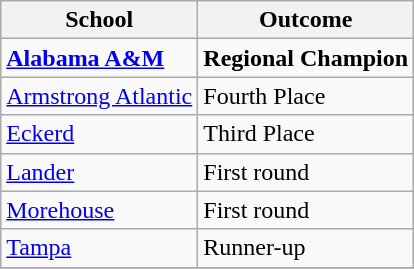<table class="wikitable" style="float:left; margin-right:1em;">
<tr>
<th>School</th>
<th>Outcome</th>
</tr>
<tr>
<td><strong><a href='#'>Alabama A&M</a></strong></td>
<td><strong>Regional Champion</strong></td>
</tr>
<tr>
<td><a href='#'>Armstrong Atlantic</a></td>
<td>Fourth Place</td>
</tr>
<tr>
<td><a href='#'>Eckerd</a></td>
<td>Third Place</td>
</tr>
<tr>
<td><a href='#'>Lander</a></td>
<td>First round</td>
</tr>
<tr>
<td><a href='#'>Morehouse</a></td>
<td>First round</td>
</tr>
<tr>
<td><a href='#'>Tampa</a></td>
<td>Runner-up</td>
</tr>
<tr>
</tr>
</table>
